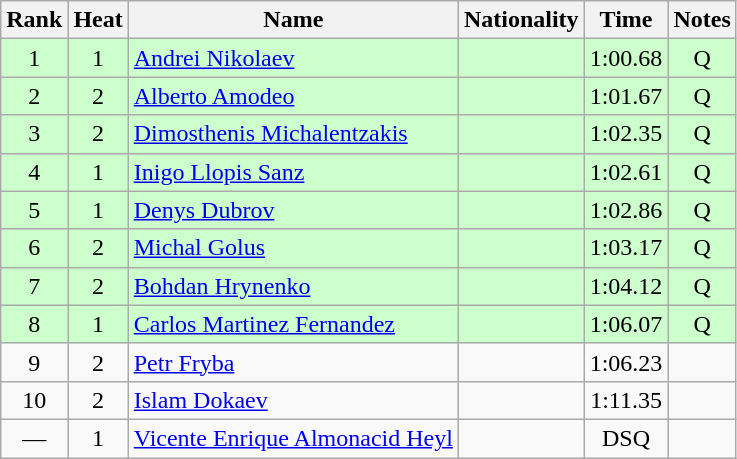<table class="wikitable sortable" style="text-align:center">
<tr>
<th>Rank</th>
<th>Heat</th>
<th>Name</th>
<th>Nationality</th>
<th>Time</th>
<th>Notes</th>
</tr>
<tr bgcolor=ccffcc>
<td>1</td>
<td>1</td>
<td align=left><a href='#'>Andrei Nikolaev</a></td>
<td align=left></td>
<td>1:00.68</td>
<td>Q</td>
</tr>
<tr bgcolor=ccffcc>
<td>2</td>
<td>2</td>
<td align=left><a href='#'>Alberto Amodeo</a></td>
<td align=left></td>
<td>1:01.67</td>
<td>Q</td>
</tr>
<tr bgcolor=ccffcc>
<td>3</td>
<td>2</td>
<td align=left><a href='#'>Dimosthenis Michalentzakis</a></td>
<td align=left></td>
<td>1:02.35</td>
<td>Q</td>
</tr>
<tr bgcolor=ccffcc>
<td>4</td>
<td>1</td>
<td align=left><a href='#'>Inigo Llopis Sanz</a></td>
<td align=left></td>
<td>1:02.61</td>
<td>Q</td>
</tr>
<tr bgcolor=ccffcc>
<td>5</td>
<td>1</td>
<td align=left><a href='#'>Denys Dubrov</a></td>
<td align=left></td>
<td>1:02.86</td>
<td>Q</td>
</tr>
<tr bgcolor=ccffcc>
<td>6</td>
<td>2</td>
<td align=left><a href='#'>Michal Golus</a></td>
<td align=left></td>
<td>1:03.17</td>
<td>Q</td>
</tr>
<tr bgcolor=ccffcc>
<td>7</td>
<td>2</td>
<td align=left><a href='#'>Bohdan Hrynenko</a></td>
<td align=left></td>
<td>1:04.12</td>
<td>Q</td>
</tr>
<tr bgcolor=ccffcc>
<td>8</td>
<td>1</td>
<td align=left><a href='#'>Carlos Martinez Fernandez</a></td>
<td align=left></td>
<td>1:06.07</td>
<td>Q</td>
</tr>
<tr>
<td>9</td>
<td>2</td>
<td align=left><a href='#'>Petr Fryba</a></td>
<td align=left></td>
<td>1:06.23</td>
<td></td>
</tr>
<tr>
<td>10</td>
<td>2</td>
<td align=left><a href='#'>Islam Dokaev</a></td>
<td align=left></td>
<td>1:11.35</td>
<td></td>
</tr>
<tr>
<td>—</td>
<td>1</td>
<td align=left><a href='#'>Vicente Enrique Almonacid Heyl</a></td>
<td align=left></td>
<td>DSQ</td>
<td></td>
</tr>
</table>
